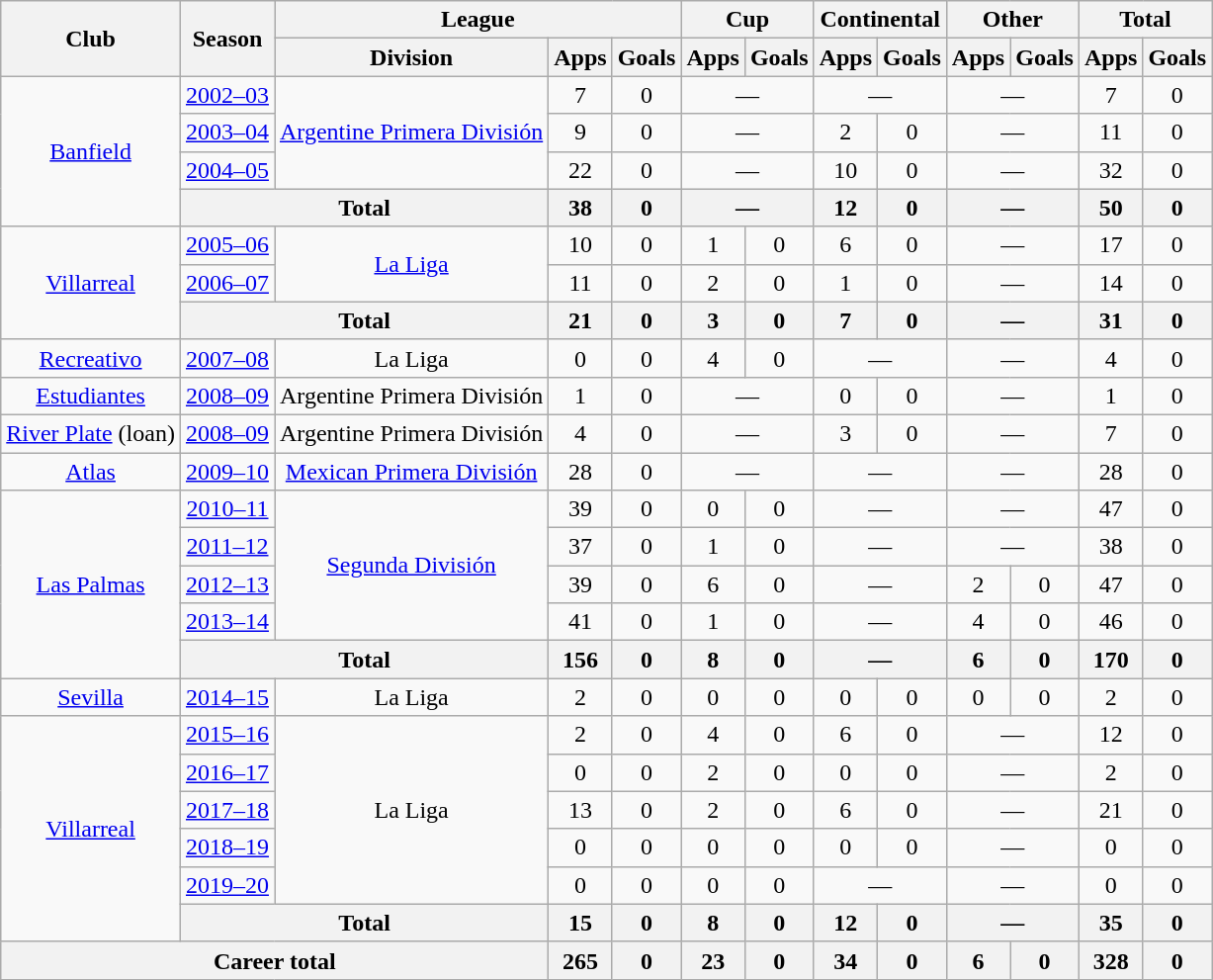<table class="wikitable" style="text-align:center">
<tr>
<th rowspan="2">Club</th>
<th rowspan="2">Season</th>
<th colspan="3">League</th>
<th colspan="2">Cup</th>
<th colspan="2">Continental</th>
<th colspan="2">Other</th>
<th colspan="2">Total</th>
</tr>
<tr>
<th>Division</th>
<th>Apps</th>
<th>Goals</th>
<th>Apps</th>
<th>Goals</th>
<th>Apps</th>
<th>Goals</th>
<th>Apps</th>
<th>Goals</th>
<th>Apps</th>
<th>Goals</th>
</tr>
<tr>
<td rowspan="4"><a href='#'>Banfield</a></td>
<td><a href='#'>2002–03</a></td>
<td rowspan="3"><a href='#'>Argentine Primera División</a></td>
<td>7</td>
<td>0</td>
<td colspan="2">—</td>
<td colspan="2">—</td>
<td colspan="2">—</td>
<td>7</td>
<td>0</td>
</tr>
<tr>
<td><a href='#'>2003–04</a></td>
<td>9</td>
<td>0</td>
<td colspan="2">—</td>
<td>2</td>
<td>0</td>
<td colspan="2">—</td>
<td>11</td>
<td>0</td>
</tr>
<tr>
<td><a href='#'>2004–05</a></td>
<td>22</td>
<td>0</td>
<td colspan="2">—</td>
<td>10</td>
<td>0</td>
<td colspan="2">—</td>
<td>32</td>
<td>0</td>
</tr>
<tr>
<th colspan="2">Total</th>
<th>38</th>
<th>0</th>
<th colspan="2">—</th>
<th>12</th>
<th>0</th>
<th colspan="2">—</th>
<th>50</th>
<th>0</th>
</tr>
<tr>
<td rowspan="3"><a href='#'>Villarreal</a></td>
<td><a href='#'>2005–06</a></td>
<td rowspan="2"><a href='#'>La Liga</a></td>
<td>10</td>
<td>0</td>
<td>1</td>
<td>0</td>
<td>6</td>
<td>0</td>
<td colspan="2">—</td>
<td>17</td>
<td>0</td>
</tr>
<tr>
<td><a href='#'>2006–07</a></td>
<td>11</td>
<td>0</td>
<td>2</td>
<td>0</td>
<td>1</td>
<td>0</td>
<td colspan="2">—</td>
<td>14</td>
<td>0</td>
</tr>
<tr>
<th colspan="2">Total</th>
<th>21</th>
<th>0</th>
<th>3</th>
<th>0</th>
<th>7</th>
<th>0</th>
<th colspan="2">—</th>
<th>31</th>
<th>0</th>
</tr>
<tr>
<td><a href='#'>Recreativo</a></td>
<td><a href='#'>2007–08</a></td>
<td>La Liga</td>
<td>0</td>
<td>0</td>
<td>4</td>
<td>0</td>
<td colspan="2">—</td>
<td colspan="2">—</td>
<td>4</td>
<td>0</td>
</tr>
<tr>
<td><a href='#'>Estudiantes</a></td>
<td><a href='#'>2008–09</a></td>
<td>Argentine Primera División</td>
<td>1</td>
<td>0</td>
<td colspan="2">—</td>
<td>0</td>
<td>0</td>
<td colspan="2">—</td>
<td>1</td>
<td>0</td>
</tr>
<tr>
<td><a href='#'>River Plate</a> (loan)</td>
<td><a href='#'>2008–09</a></td>
<td>Argentine Primera División</td>
<td>4</td>
<td>0</td>
<td colspan="2">—</td>
<td>3</td>
<td>0</td>
<td colspan="2">—</td>
<td>7</td>
<td>0</td>
</tr>
<tr>
<td><a href='#'>Atlas</a></td>
<td><a href='#'>2009–10</a></td>
<td><a href='#'>Mexican Primera División</a></td>
<td>28</td>
<td>0</td>
<td colspan="2">—</td>
<td colspan="2">—</td>
<td colspan="2">—</td>
<td>28</td>
<td>0</td>
</tr>
<tr>
<td rowspan="5"><a href='#'>Las Palmas</a></td>
<td><a href='#'>2010–11</a></td>
<td rowspan="4"><a href='#'>Segunda División</a></td>
<td>39</td>
<td>0</td>
<td>0</td>
<td>0</td>
<td colspan="2">—</td>
<td colspan="2">—</td>
<td>47</td>
<td>0</td>
</tr>
<tr>
<td><a href='#'>2011–12</a></td>
<td>37</td>
<td>0</td>
<td>1</td>
<td>0</td>
<td colspan="2">—</td>
<td colspan="2">—</td>
<td>38</td>
<td>0</td>
</tr>
<tr>
<td><a href='#'>2012–13</a></td>
<td>39</td>
<td>0</td>
<td>6</td>
<td>0</td>
<td colspan="2">—</td>
<td>2</td>
<td>0</td>
<td>47</td>
<td>0</td>
</tr>
<tr>
<td><a href='#'>2013–14</a></td>
<td>41</td>
<td>0</td>
<td>1</td>
<td>0</td>
<td colspan="2">—</td>
<td>4</td>
<td>0</td>
<td>46</td>
<td>0</td>
</tr>
<tr>
<th colspan="2">Total</th>
<th>156</th>
<th>0</th>
<th>8</th>
<th>0</th>
<th colspan="2">—</th>
<th>6</th>
<th>0</th>
<th>170</th>
<th>0</th>
</tr>
<tr>
<td><a href='#'>Sevilla</a></td>
<td><a href='#'>2014–15</a></td>
<td>La Liga</td>
<td>2</td>
<td>0</td>
<td>0</td>
<td>0</td>
<td>0</td>
<td>0</td>
<td>0</td>
<td>0</td>
<td>2</td>
<td>0</td>
</tr>
<tr>
<td rowspan="6"><a href='#'>Villarreal</a></td>
<td><a href='#'>2015–16</a></td>
<td rowspan="5">La Liga</td>
<td>2</td>
<td>0</td>
<td>4</td>
<td>0</td>
<td>6</td>
<td>0</td>
<td colspan="2">—</td>
<td>12</td>
<td>0</td>
</tr>
<tr>
<td><a href='#'>2016–17</a></td>
<td>0</td>
<td>0</td>
<td>2</td>
<td>0</td>
<td>0</td>
<td>0</td>
<td colspan="2">—</td>
<td>2</td>
<td>0</td>
</tr>
<tr>
<td><a href='#'>2017–18</a></td>
<td>13</td>
<td>0</td>
<td>2</td>
<td>0</td>
<td>6</td>
<td>0</td>
<td colspan="2">—</td>
<td>21</td>
<td>0</td>
</tr>
<tr>
<td><a href='#'>2018–19</a></td>
<td>0</td>
<td>0</td>
<td>0</td>
<td>0</td>
<td>0</td>
<td>0</td>
<td colspan="2">—</td>
<td>0</td>
<td>0</td>
</tr>
<tr>
<td><a href='#'>2019–20</a></td>
<td>0</td>
<td>0</td>
<td>0</td>
<td>0</td>
<td colspan="2">—</td>
<td colspan="2">—</td>
<td>0</td>
<td>0</td>
</tr>
<tr>
<th colspan="2">Total</th>
<th>15</th>
<th>0</th>
<th>8</th>
<th>0</th>
<th>12</th>
<th>0</th>
<th colspan="2">—</th>
<th>35</th>
<th>0</th>
</tr>
<tr>
<th colspan="3">Career total</th>
<th>265</th>
<th>0</th>
<th>23</th>
<th>0</th>
<th>34</th>
<th>0</th>
<th>6</th>
<th>0</th>
<th>328</th>
<th>0</th>
</tr>
</table>
